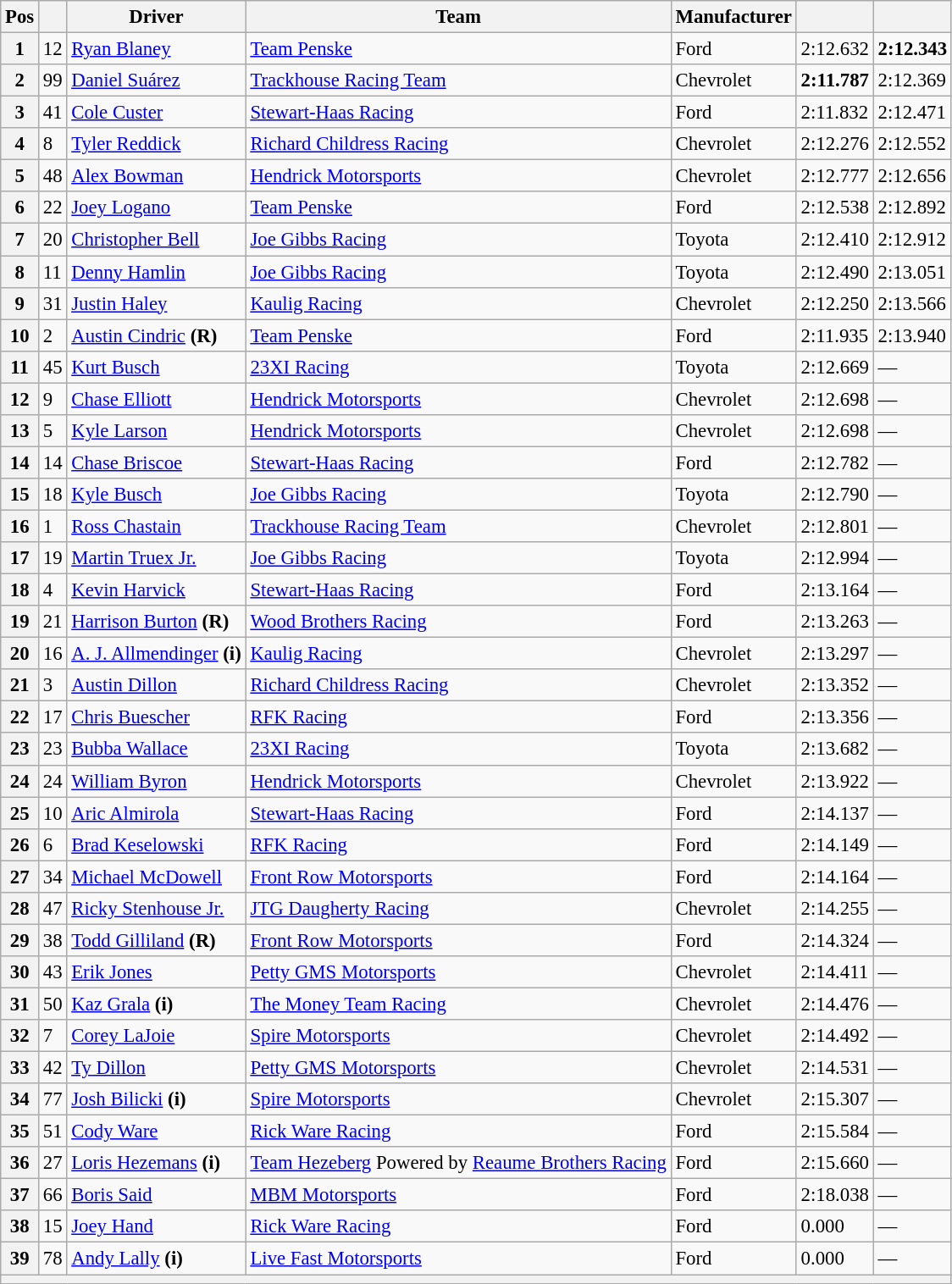<table class="wikitable" style="font-size:95%">
<tr>
<th>Pos</th>
<th></th>
<th>Driver</th>
<th>Team</th>
<th>Manufacturer</th>
<th></th>
<th></th>
</tr>
<tr>
<th>1</th>
<td>12</td>
<td><a href='#'>Ryan Blaney</a></td>
<td><a href='#'>Team Penske</a></td>
<td>Ford</td>
<td>2:12.632</td>
<td><strong>2:12.343</strong></td>
</tr>
<tr>
<th>2</th>
<td>99</td>
<td><a href='#'>Daniel Suárez</a></td>
<td><a href='#'>Trackhouse Racing Team</a></td>
<td>Chevrolet</td>
<td><strong>2:11.787</strong></td>
<td>2:12.369</td>
</tr>
<tr>
<th>3</th>
<td>41</td>
<td><a href='#'>Cole Custer</a></td>
<td><a href='#'>Stewart-Haas Racing</a></td>
<td>Ford</td>
<td>2:11.832</td>
<td>2:12.471</td>
</tr>
<tr>
<th>4</th>
<td>8</td>
<td><a href='#'>Tyler Reddick</a></td>
<td><a href='#'>Richard Childress Racing</a></td>
<td>Chevrolet</td>
<td>2:12.276</td>
<td>2:12.552</td>
</tr>
<tr>
<th>5</th>
<td>48</td>
<td><a href='#'>Alex Bowman</a></td>
<td><a href='#'>Hendrick Motorsports</a></td>
<td>Chevrolet</td>
<td>2:12.777</td>
<td>2:12.656</td>
</tr>
<tr>
<th>6</th>
<td>22</td>
<td><a href='#'>Joey Logano</a></td>
<td><a href='#'>Team Penske</a></td>
<td>Ford</td>
<td>2:12.538</td>
<td>2:12.892</td>
</tr>
<tr>
<th>7</th>
<td>20</td>
<td><a href='#'>Christopher Bell</a></td>
<td><a href='#'>Joe Gibbs Racing</a></td>
<td>Toyota</td>
<td>2:12.410</td>
<td>2:12.912</td>
</tr>
<tr>
<th>8</th>
<td>11</td>
<td><a href='#'>Denny Hamlin</a></td>
<td><a href='#'>Joe Gibbs Racing</a></td>
<td>Toyota</td>
<td>2:12.490</td>
<td>2:13.051</td>
</tr>
<tr>
<th>9</th>
<td>31</td>
<td><a href='#'>Justin Haley</a></td>
<td><a href='#'>Kaulig Racing</a></td>
<td>Chevrolet</td>
<td>2:12.250</td>
<td>2:13.566</td>
</tr>
<tr>
<th>10</th>
<td>2</td>
<td><a href='#'>Austin Cindric</a> <strong>(R)</strong></td>
<td><a href='#'>Team Penske</a></td>
<td>Ford</td>
<td>2:11.935</td>
<td>2:13.940</td>
</tr>
<tr>
<th>11</th>
<td>45</td>
<td><a href='#'>Kurt Busch</a></td>
<td><a href='#'>23XI Racing</a></td>
<td>Toyota</td>
<td>2:12.669</td>
<td>—</td>
</tr>
<tr>
<th>12</th>
<td>9</td>
<td><a href='#'>Chase Elliott</a></td>
<td><a href='#'>Hendrick Motorsports</a></td>
<td>Chevrolet</td>
<td>2:12.698</td>
<td>—</td>
</tr>
<tr>
<th>13</th>
<td>5</td>
<td><a href='#'>Kyle Larson</a></td>
<td><a href='#'>Hendrick Motorsports</a></td>
<td>Chevrolet</td>
<td>2:12.698</td>
<td>—</td>
</tr>
<tr>
<th>14</th>
<td>14</td>
<td><a href='#'>Chase Briscoe</a></td>
<td><a href='#'>Stewart-Haas Racing</a></td>
<td>Ford</td>
<td>2:12.782</td>
<td>—</td>
</tr>
<tr>
<th>15</th>
<td>18</td>
<td><a href='#'>Kyle Busch</a></td>
<td><a href='#'>Joe Gibbs Racing</a></td>
<td>Toyota</td>
<td>2:12.790</td>
<td>—</td>
</tr>
<tr>
<th>16</th>
<td>1</td>
<td><a href='#'>Ross Chastain</a></td>
<td><a href='#'>Trackhouse Racing Team</a></td>
<td>Chevrolet</td>
<td>2:12.801</td>
<td>—</td>
</tr>
<tr>
<th>17</th>
<td>19</td>
<td><a href='#'>Martin Truex Jr.</a></td>
<td><a href='#'>Joe Gibbs Racing</a></td>
<td>Toyota</td>
<td>2:12.994</td>
<td>—</td>
</tr>
<tr>
<th>18</th>
<td>4</td>
<td><a href='#'>Kevin Harvick</a></td>
<td><a href='#'>Stewart-Haas Racing</a></td>
<td>Ford</td>
<td>2:13.164</td>
<td>—</td>
</tr>
<tr>
<th>19</th>
<td>21</td>
<td><a href='#'>Harrison Burton</a> <strong>(R)</strong></td>
<td><a href='#'>Wood Brothers Racing</a></td>
<td>Ford</td>
<td>2:13.263</td>
<td>—</td>
</tr>
<tr>
<th>20</th>
<td>16</td>
<td><a href='#'>A. J. Allmendinger</a> <strong>(i)</strong></td>
<td><a href='#'>Kaulig Racing</a></td>
<td>Chevrolet</td>
<td>2:13.297</td>
<td>—</td>
</tr>
<tr>
<th>21</th>
<td>3</td>
<td><a href='#'>Austin Dillon</a></td>
<td><a href='#'>Richard Childress Racing</a></td>
<td>Chevrolet</td>
<td>2:13.352</td>
<td>—</td>
</tr>
<tr>
<th>22</th>
<td>17</td>
<td><a href='#'>Chris Buescher</a></td>
<td><a href='#'>RFK Racing</a></td>
<td>Ford</td>
<td>2:13.356</td>
<td>—</td>
</tr>
<tr>
<th>23</th>
<td>23</td>
<td><a href='#'>Bubba Wallace</a></td>
<td><a href='#'>23XI Racing</a></td>
<td>Toyota</td>
<td>2:13.682</td>
<td>—</td>
</tr>
<tr>
<th>24</th>
<td>24</td>
<td><a href='#'>William Byron</a></td>
<td><a href='#'>Hendrick Motorsports</a></td>
<td>Chevrolet</td>
<td>2:13.922</td>
<td>—</td>
</tr>
<tr>
<th>25</th>
<td>10</td>
<td><a href='#'>Aric Almirola</a></td>
<td><a href='#'>Stewart-Haas Racing</a></td>
<td>Ford</td>
<td>2:14.137</td>
<td>—</td>
</tr>
<tr>
<th>26</th>
<td>6</td>
<td><a href='#'>Brad Keselowski</a></td>
<td><a href='#'>RFK Racing</a></td>
<td>Ford</td>
<td>2:14.149</td>
<td>—</td>
</tr>
<tr>
<th>27</th>
<td>34</td>
<td><a href='#'>Michael McDowell</a></td>
<td><a href='#'>Front Row Motorsports</a></td>
<td>Ford</td>
<td>2:14.164</td>
<td>—</td>
</tr>
<tr>
<th>28</th>
<td>47</td>
<td><a href='#'>Ricky Stenhouse Jr.</a></td>
<td><a href='#'>JTG Daugherty Racing</a></td>
<td>Chevrolet</td>
<td>2:14.255</td>
<td>—</td>
</tr>
<tr>
<th>29</th>
<td>38</td>
<td><a href='#'>Todd Gilliland</a> <strong>(R)</strong></td>
<td><a href='#'>Front Row Motorsports</a></td>
<td>Ford</td>
<td>2:14.324</td>
<td>—</td>
</tr>
<tr>
<th>30</th>
<td>43</td>
<td><a href='#'>Erik Jones</a></td>
<td><a href='#'>Petty GMS Motorsports</a></td>
<td>Chevrolet</td>
<td>2:14.411</td>
<td>—</td>
</tr>
<tr>
<th>31</th>
<td>50</td>
<td><a href='#'>Kaz Grala</a> <strong>(i)</strong></td>
<td><a href='#'>The Money Team Racing</a></td>
<td>Chevrolet</td>
<td>2:14.476</td>
<td>—</td>
</tr>
<tr>
<th>32</th>
<td>7</td>
<td><a href='#'>Corey LaJoie</a></td>
<td><a href='#'>Spire Motorsports</a></td>
<td>Chevrolet</td>
<td>2:14.492</td>
<td>—</td>
</tr>
<tr>
<th>33</th>
<td>42</td>
<td><a href='#'>Ty Dillon</a></td>
<td><a href='#'>Petty GMS Motorsports</a></td>
<td>Chevrolet</td>
<td>2:14.531</td>
<td>—</td>
</tr>
<tr>
<th>34</th>
<td>77</td>
<td><a href='#'>Josh Bilicki</a> <strong>(i)</strong></td>
<td><a href='#'>Spire Motorsports</a></td>
<td>Chevrolet</td>
<td>2:15.307</td>
<td>—</td>
</tr>
<tr>
<th>35</th>
<td>51</td>
<td><a href='#'>Cody Ware</a></td>
<td><a href='#'>Rick Ware Racing</a></td>
<td>Ford</td>
<td>2:15.584</td>
<td>—</td>
</tr>
<tr>
<th>36</th>
<td>27</td>
<td><a href='#'>Loris Hezemans</a> <strong>(i)</strong></td>
<td><a href='#'>Team Hezeberg</a> Powered by <a href='#'>Reaume Brothers Racing</a></td>
<td>Ford</td>
<td>2:15.660</td>
<td>—</td>
</tr>
<tr>
<th>37</th>
<td>66</td>
<td><a href='#'>Boris Said</a></td>
<td><a href='#'>MBM Motorsports</a></td>
<td>Ford</td>
<td>2:18.038</td>
<td>—</td>
</tr>
<tr>
<th>38</th>
<td>15</td>
<td><a href='#'>Joey Hand</a></td>
<td><a href='#'>Rick Ware Racing</a></td>
<td>Ford</td>
<td>0.000</td>
<td>—</td>
</tr>
<tr>
<th>39</th>
<td>78</td>
<td><a href='#'>Andy Lally</a> <strong>(i)</strong></td>
<td><a href='#'>Live Fast Motorsports</a></td>
<td>Ford</td>
<td>0.000</td>
<td>—</td>
</tr>
<tr>
<th colspan="7"></th>
</tr>
</table>
